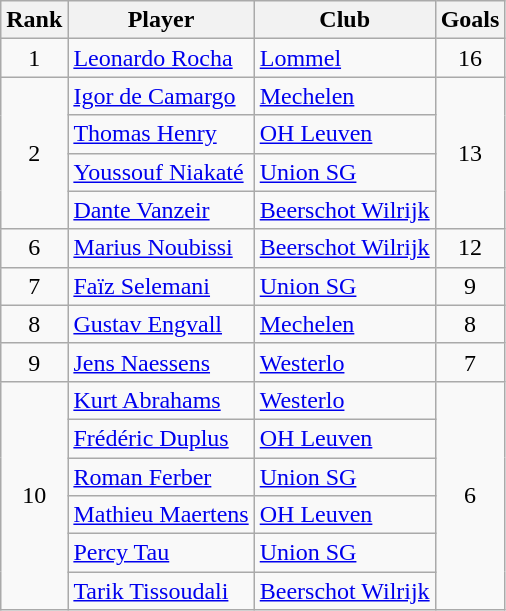<table class="wikitable" style="text-align:center">
<tr>
<th>Rank</th>
<th>Player</th>
<th>Club</th>
<th>Goals</th>
</tr>
<tr>
<td rowspan=1>1</td>
<td align="left"> <a href='#'>Leonardo Rocha</a></td>
<td align="left"><a href='#'>Lommel</a></td>
<td rowspan=1>16</td>
</tr>
<tr>
<td rowspan=4>2</td>
<td align="left"> <a href='#'>Igor de Camargo</a></td>
<td align="left"><a href='#'>Mechelen</a></td>
<td rowspan=4>13</td>
</tr>
<tr>
<td align="left"> <a href='#'>Thomas Henry</a></td>
<td align="left"><a href='#'>OH Leuven</a></td>
</tr>
<tr>
<td align="left"> <a href='#'>Youssouf Niakaté</a></td>
<td align="left"><a href='#'>Union SG</a></td>
</tr>
<tr>
<td align="left"> <a href='#'>Dante Vanzeir</a></td>
<td align="left"><a href='#'>Beerschot Wilrijk</a></td>
</tr>
<tr>
<td rowspan=1>6</td>
<td align="left"> <a href='#'>Marius Noubissi</a></td>
<td align="left"><a href='#'>Beerschot Wilrijk</a></td>
<td rowspan=1>12</td>
</tr>
<tr>
<td rowspan=1>7</td>
<td align="left"> <a href='#'>Faïz Selemani</a></td>
<td align="left"><a href='#'>Union SG</a></td>
<td rowspan=1>9</td>
</tr>
<tr>
<td rowspan=1>8</td>
<td align="left"> <a href='#'>Gustav Engvall</a></td>
<td align="left"><a href='#'>Mechelen</a></td>
<td rowspan=1>8</td>
</tr>
<tr>
<td rowspan=1>9</td>
<td align="left"> <a href='#'>Jens Naessens</a></td>
<td align="left"><a href='#'>Westerlo</a></td>
<td rowspan=1>7</td>
</tr>
<tr>
<td rowspan=6>10</td>
<td align="left"> <a href='#'>Kurt Abrahams</a></td>
<td align="left"><a href='#'>Westerlo</a></td>
<td rowspan=6>6</td>
</tr>
<tr>
<td align="left"> <a href='#'>Frédéric Duplus</a></td>
<td align="left"><a href='#'>OH Leuven</a></td>
</tr>
<tr>
<td align="left"> <a href='#'>Roman Ferber</a></td>
<td align="left"><a href='#'>Union SG</a></td>
</tr>
<tr>
<td align="left"> <a href='#'>Mathieu Maertens</a></td>
<td align="left"><a href='#'>OH Leuven</a></td>
</tr>
<tr>
<td align="left"> <a href='#'>Percy Tau</a></td>
<td align="left"><a href='#'>Union SG</a></td>
</tr>
<tr>
<td align="left"> <a href='#'>Tarik Tissoudali</a></td>
<td align="left"><a href='#'>Beerschot Wilrijk</a></td>
</tr>
</table>
